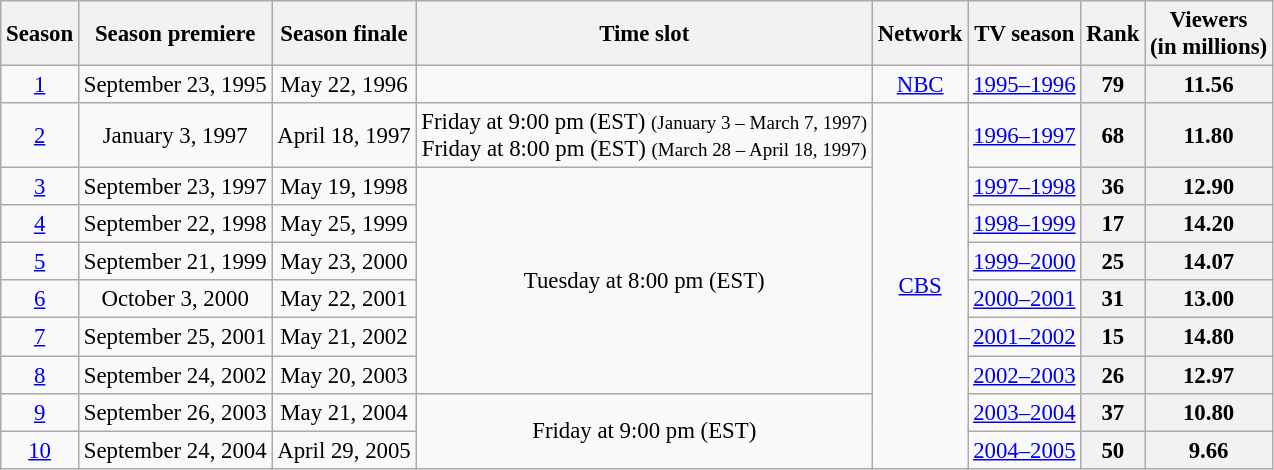<table class="wikitable" style="text-align:center; font-size:95%;">
<tr>
<th>Season</th>
<th>Season premiere</th>
<th>Season finale</th>
<th>Time slot</th>
<th>Network</th>
<th>TV season</th>
<th>Rank</th>
<th>Viewers<br>(in millions)</th>
</tr>
<tr>
<td><a href='#'>1</a></td>
<td>September 23, 1995</td>
<td>May 22, 1996</td>
<td><br></td>
<td><a href='#'>NBC</a></td>
<td><a href='#'>1995–1996</a></td>
<th style="text-align:center">79</th>
<th style="text-align:center">11.56</th>
</tr>
<tr style="background:#f9f9f9;">
<td><a href='#'>2</a></td>
<td>January 3, 1997</td>
<td>April 18, 1997</td>
<td>Friday at 9:00 pm (EST) <small>(January 3 – March 7, 1997)</small><br>Friday at 8:00 pm (EST) <small>(March 28 – April 18, 1997)</small></td>
<td rowspan="9"><a href='#'>CBS</a></td>
<td><a href='#'>1996–1997</a></td>
<th style="text-align:center">68</th>
<th style="text-align:center">11.80</th>
</tr>
<tr style="background:#f9f9f9;">
<td><a href='#'>3</a></td>
<td>September 23, 1997</td>
<td>May 19, 1998</td>
<td rowspan="6">Tuesday at 8:00 pm (EST)</td>
<td><a href='#'>1997–1998</a></td>
<th style="text-align:center">36</th>
<th style="text-align:center">12.90</th>
</tr>
<tr style="background:#f9f9f9;">
<td><a href='#'>4</a></td>
<td>September 22, 1998</td>
<td>May 25, 1999</td>
<td><a href='#'>1998–1999</a></td>
<th style="text-align:center">17</th>
<th style="text-align:center">14.20</th>
</tr>
<tr style="background:#f9f9f9;">
<td><a href='#'>5</a></td>
<td>September 21, 1999</td>
<td>May 23, 2000</td>
<td><a href='#'>1999–2000</a></td>
<th style="text-align:center">25</th>
<th style="text-align:center">14.07</th>
</tr>
<tr style="background:#f9f9f9;">
<td><a href='#'>6</a></td>
<td>October 3, 2000</td>
<td>May 22, 2001</td>
<td><a href='#'>2000–2001</a></td>
<th style="text-align:center">31</th>
<th style="text-align:center">13.00</th>
</tr>
<tr style="background:#f9f9f9;">
<td><a href='#'>7</a></td>
<td>September 25, 2001</td>
<td>May 21, 2002</td>
<td><a href='#'>2001–2002</a></td>
<th style="text-align:center">15</th>
<th style="text-align:center">14.80</th>
</tr>
<tr>
<td><a href='#'>8</a></td>
<td>September 24, 2002</td>
<td>May 20, 2003</td>
<td><a href='#'>2002–2003</a></td>
<th style="text-align:center">26</th>
<th style="text-align:center">12.97</th>
</tr>
<tr>
<td><a href='#'>9</a></td>
<td>September 26, 2003</td>
<td>May 21, 2004</td>
<td rowspan="2">Friday at 9:00 pm (EST)</td>
<td><a href='#'>2003–2004</a></td>
<th style="text-align:center">37</th>
<th style="text-align:center">10.80</th>
</tr>
<tr>
<td><a href='#'>10</a></td>
<td>September 24, 2004</td>
<td>April 29, 2005</td>
<td><a href='#'>2004–2005</a></td>
<th style="text-align:center">50</th>
<th style="text-align:center">9.66</th>
</tr>
</table>
